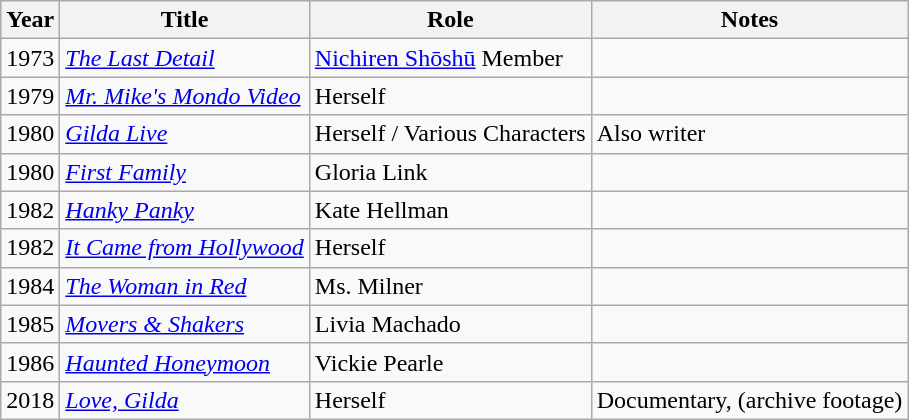<table class="wikitable sortable">
<tr>
<th>Year</th>
<th>Title</th>
<th>Role</th>
<th class="unsortable">Notes</th>
</tr>
<tr>
<td>1973</td>
<td><em><a href='#'>The Last Detail</a></em></td>
<td><a href='#'>Nichiren Shōshū</a> Member</td>
<td></td>
</tr>
<tr>
<td>1979</td>
<td><em><a href='#'>Mr. Mike's Mondo Video</a></em></td>
<td>Herself</td>
<td></td>
</tr>
<tr>
<td>1980</td>
<td><em><a href='#'>Gilda Live</a></em></td>
<td>Herself / Various Characters</td>
<td>Also writer</td>
</tr>
<tr>
<td>1980</td>
<td><em><a href='#'>First Family</a></em></td>
<td>Gloria Link</td>
<td></td>
</tr>
<tr>
<td>1982</td>
<td><em><a href='#'>Hanky Panky</a></em></td>
<td>Kate Hellman</td>
<td></td>
</tr>
<tr>
<td>1982</td>
<td><em><a href='#'>It Came from Hollywood</a></em></td>
<td>Herself</td>
<td></td>
</tr>
<tr>
<td>1984</td>
<td><em><a href='#'>The Woman in Red</a></em></td>
<td>Ms. Milner</td>
<td></td>
</tr>
<tr>
<td>1985</td>
<td><em><a href='#'>Movers & Shakers</a></em></td>
<td>Livia Machado</td>
<td></td>
</tr>
<tr>
<td>1986</td>
<td><em><a href='#'>Haunted Honeymoon</a></em></td>
<td>Vickie Pearle</td>
<td></td>
</tr>
<tr>
<td>2018</td>
<td><em><a href='#'>Love, Gilda</a></em></td>
<td>Herself</td>
<td>Documentary, (archive footage)</td>
</tr>
</table>
